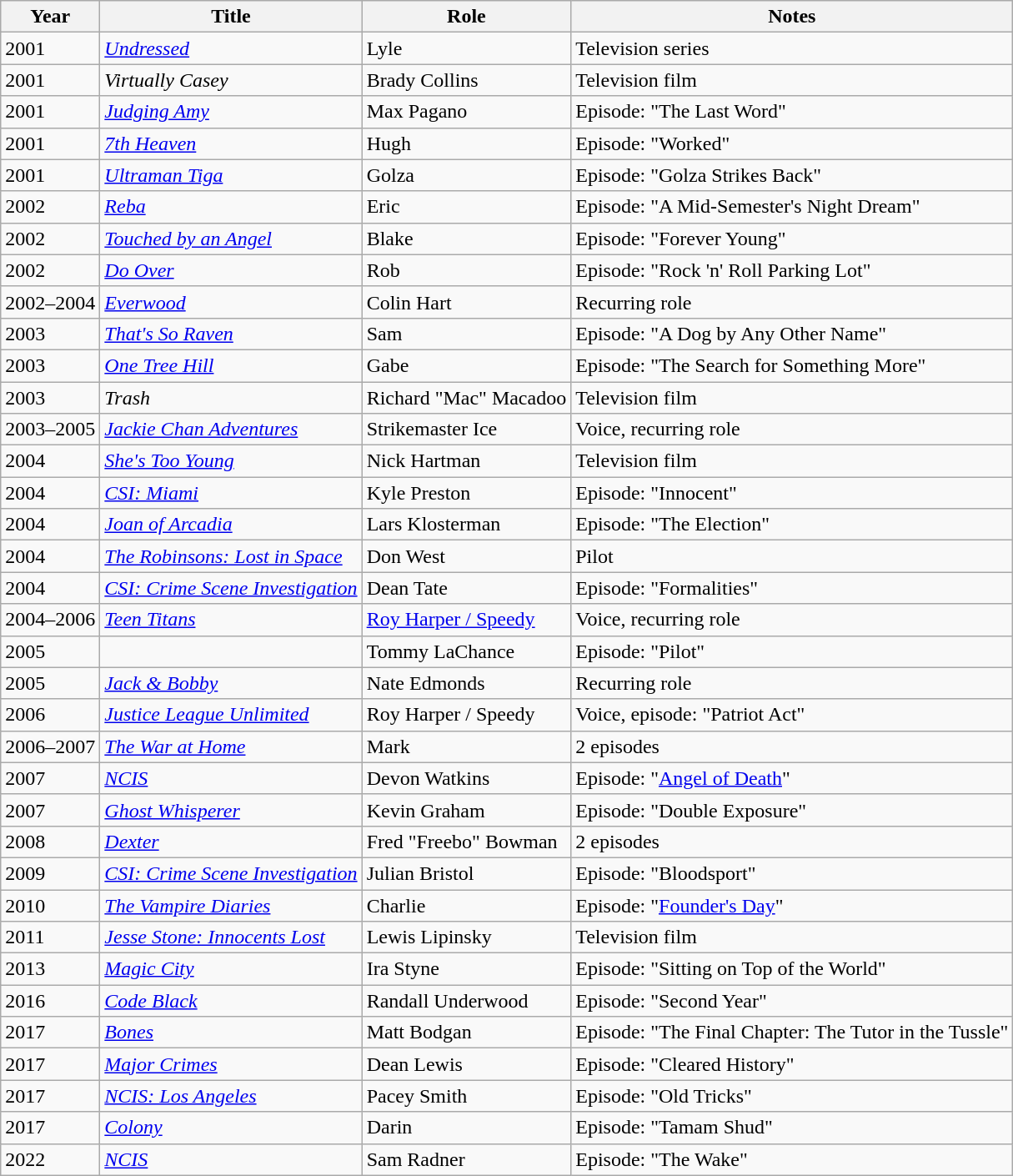<table class="wikitable">
<tr>
<th>Year</th>
<th>Title</th>
<th>Role</th>
<th>Notes</th>
</tr>
<tr>
<td>2001</td>
<td><em><a href='#'>Undressed</a></em></td>
<td>Lyle</td>
<td>Television series</td>
</tr>
<tr>
<td>2001</td>
<td><em>Virtually Casey</em></td>
<td>Brady Collins</td>
<td>Television film</td>
</tr>
<tr>
<td>2001</td>
<td><em><a href='#'>Judging Amy</a></em></td>
<td>Max Pagano</td>
<td>Episode: "The Last Word"</td>
</tr>
<tr>
<td>2001</td>
<td><em><a href='#'>7th Heaven</a></em></td>
<td>Hugh</td>
<td>Episode: "Worked"</td>
</tr>
<tr>
<td>2001</td>
<td><em><a href='#'>Ultraman Tiga</a></em></td>
<td>Golza</td>
<td>Episode: "Golza Strikes Back"</td>
</tr>
<tr>
<td>2002</td>
<td><em><a href='#'>Reba</a></em></td>
<td>Eric</td>
<td>Episode: "A Mid-Semester's Night Dream"</td>
</tr>
<tr>
<td>2002</td>
<td><em><a href='#'>Touched by an Angel</a></em></td>
<td>Blake</td>
<td>Episode: "Forever Young"</td>
</tr>
<tr>
<td>2002</td>
<td><em><a href='#'>Do Over</a></em></td>
<td>Rob</td>
<td>Episode: "Rock 'n' Roll Parking Lot"</td>
</tr>
<tr>
<td>2002–2004</td>
<td><em><a href='#'>Everwood</a></em></td>
<td>Colin Hart</td>
<td>Recurring role</td>
</tr>
<tr>
<td>2003</td>
<td><em><a href='#'>That's So Raven</a></em></td>
<td>Sam</td>
<td>Episode: "A Dog by Any Other Name"</td>
</tr>
<tr>
<td>2003</td>
<td><em><a href='#'>One Tree Hill</a></em></td>
<td>Gabe</td>
<td>Episode: "The Search for Something More"</td>
</tr>
<tr>
<td>2003</td>
<td><em>Trash</em></td>
<td>Richard "Mac" Macadoo</td>
<td>Television film</td>
</tr>
<tr>
<td>2003–2005</td>
<td><em><a href='#'>Jackie Chan Adventures</a></em></td>
<td>Strikemaster Ice</td>
<td>Voice, recurring role</td>
</tr>
<tr>
<td>2004</td>
<td><em><a href='#'>She's Too Young</a></em></td>
<td>Nick Hartman</td>
<td>Television film</td>
</tr>
<tr>
<td>2004</td>
<td><em><a href='#'>CSI: Miami</a></em></td>
<td>Kyle Preston</td>
<td>Episode: "Innocent"</td>
</tr>
<tr>
<td>2004</td>
<td><em><a href='#'>Joan of Arcadia</a></em></td>
<td>Lars Klosterman</td>
<td>Episode: "The Election"</td>
</tr>
<tr>
<td>2004</td>
<td><em><a href='#'>The Robinsons: Lost in Space</a></em></td>
<td>Don West</td>
<td>Pilot</td>
</tr>
<tr>
<td>2004</td>
<td><em><a href='#'>CSI: Crime Scene Investigation</a></em></td>
<td>Dean Tate</td>
<td>Episode: "Formalities"</td>
</tr>
<tr>
<td>2004–2006</td>
<td><em><a href='#'>Teen Titans</a></em></td>
<td><a href='#'>Roy Harper / Speedy</a></td>
<td>Voice, recurring role</td>
</tr>
<tr>
<td>2005</td>
<td><em></em></td>
<td>Tommy LaChance</td>
<td>Episode: "Pilot"</td>
</tr>
<tr>
<td>2005</td>
<td><em><a href='#'>Jack & Bobby</a></em></td>
<td>Nate Edmonds</td>
<td>Recurring role</td>
</tr>
<tr>
<td>2006</td>
<td><em><a href='#'>Justice League Unlimited</a></em></td>
<td>Roy Harper / Speedy</td>
<td>Voice, episode: "Patriot Act"</td>
</tr>
<tr>
<td>2006–2007</td>
<td><em><a href='#'>The War at Home</a></em></td>
<td>Mark</td>
<td>2 episodes</td>
</tr>
<tr>
<td>2007</td>
<td><em><a href='#'>NCIS</a></em></td>
<td>Devon Watkins</td>
<td>Episode: "<a href='#'>Angel of Death</a>"</td>
</tr>
<tr>
<td>2007</td>
<td><em><a href='#'>Ghost Whisperer</a></em></td>
<td>Kevin Graham</td>
<td>Episode: "Double Exposure"</td>
</tr>
<tr>
<td>2008</td>
<td><em><a href='#'>Dexter</a></em></td>
<td>Fred "Freebo" Bowman</td>
<td>2 episodes</td>
</tr>
<tr>
<td>2009</td>
<td><em><a href='#'>CSI: Crime Scene Investigation</a></em></td>
<td>Julian Bristol</td>
<td>Episode: "Bloodsport"</td>
</tr>
<tr>
<td>2010</td>
<td><em><a href='#'>The Vampire Diaries</a></em></td>
<td>Charlie</td>
<td>Episode: "<a href='#'>Founder's Day</a>"</td>
</tr>
<tr>
<td>2011</td>
<td><em><a href='#'>Jesse Stone: Innocents Lost</a></em></td>
<td>Lewis Lipinsky</td>
<td>Television film</td>
</tr>
<tr>
<td>2013</td>
<td><em><a href='#'>Magic City</a></em></td>
<td>Ira Styne</td>
<td>Episode: "Sitting on Top of the World"</td>
</tr>
<tr>
<td>2016</td>
<td><em><a href='#'>Code Black</a></em></td>
<td>Randall Underwood</td>
<td>Episode: "Second Year"</td>
</tr>
<tr>
<td>2017</td>
<td><em><a href='#'>Bones</a></em></td>
<td>Matt Bodgan</td>
<td>Episode: "The Final Chapter: The Tutor in the Tussle"</td>
</tr>
<tr>
<td>2017</td>
<td><em><a href='#'>Major Crimes</a></em></td>
<td>Dean Lewis</td>
<td>Episode: "Cleared History"</td>
</tr>
<tr>
<td>2017</td>
<td><em><a href='#'>NCIS: Los Angeles</a></em></td>
<td>Pacey Smith</td>
<td>Episode: "Old Tricks"</td>
</tr>
<tr>
<td>2017</td>
<td><em><a href='#'>Colony</a></em></td>
<td>Darin</td>
<td>Episode: "Tamam Shud"</td>
</tr>
<tr>
<td>2022</td>
<td><em><a href='#'>NCIS</a></em></td>
<td>Sam Radner</td>
<td>Episode: "The Wake"</td>
</tr>
</table>
